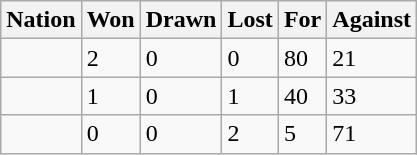<table class="wikitable">
<tr>
<th>Nation</th>
<th>Won</th>
<th>Drawn</th>
<th>Lost</th>
<th>For</th>
<th>Against</th>
</tr>
<tr>
<td></td>
<td>2</td>
<td>0</td>
<td>0</td>
<td>80</td>
<td>21</td>
</tr>
<tr>
<td></td>
<td>1</td>
<td>0</td>
<td>1</td>
<td>40</td>
<td>33</td>
</tr>
<tr>
<td></td>
<td>0</td>
<td>0</td>
<td>2</td>
<td>5</td>
<td>71</td>
</tr>
</table>
